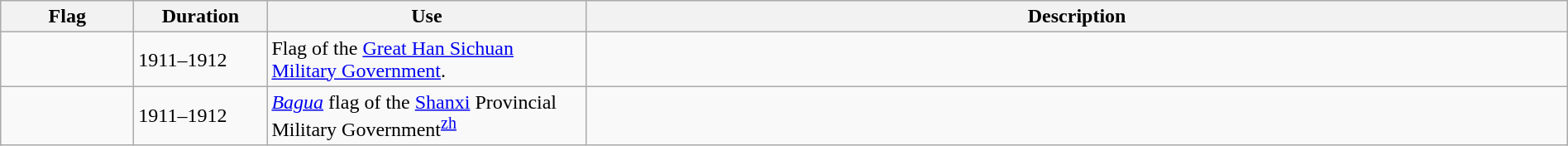<table class="wikitable" width="100%">
<tr>
<th style="width:100px;">Flag</th>
<th style="width:100px;">Duration</th>
<th style="width:250px;">Use</th>
<th style="min-width:250px">Description</th>
</tr>
<tr>
<td></td>
<td>1911–1912</td>
<td>Flag of the <a href='#'>Great Han Sichuan Military Government</a>.</td>
<td></td>
</tr>
<tr>
<td></td>
<td>1911–1912</td>
<td><em><a href='#'>Bagua</a></em> flag of the <a href='#'>Shanxi</a> Provincial Military Government<sup><a href='#'>zh</a></sup></td>
<td></td>
</tr>
</table>
